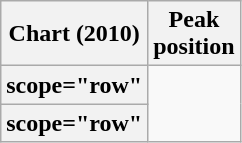<table class="wikitable sortable plainrowheaders" style="text-align:center">
<tr>
<th scope="col">Chart (2010)</th>
<th scope="col">Peak<br>position</th>
</tr>
<tr>
<th>scope="row" </th>
</tr>
<tr>
<th>scope="row" </th>
</tr>
</table>
